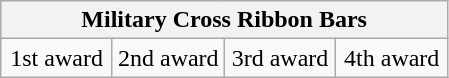<table class=wikitable>
<tr>
<th colspan=4>Military Cross Ribbon Bars</th>
</tr>
<tr>
<td width=25% valign=top align=center> 1st award</td>
<td width=25% valign=top align=center> 2nd award</td>
<td width=25% valign=top align=center> 3rd award</td>
<td width=25% valign=top align=center> 4th award</td>
</tr>
</table>
